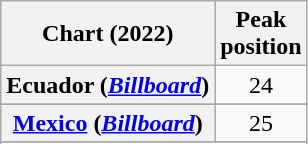<table class="wikitable sortable plainrowheaders" style="text-align:center">
<tr>
<th scope="col">Chart (2022)</th>
<th scope="col">Peak<br>position</th>
</tr>
<tr>
<th scope="row">Ecuador (<em><a href='#'>Billboard</a></em>)</th>
<td>24</td>
</tr>
<tr>
</tr>
<tr>
<th scope="row"><a href='#'>Mexico</a> (<em><a href='#'>Billboard</a></em>)</th>
<td>25</td>
</tr>
<tr>
</tr>
<tr>
</tr>
<tr>
</tr>
</table>
